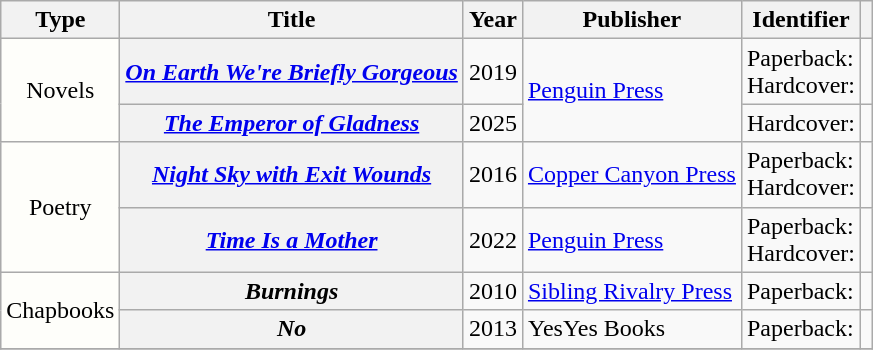<table class= "wikitable plainrowheaders sortable">
<tr>
<th scope="col">Type</th>
<th scope="col">Title</th>
<th scope="col">Year</th>
<th scope="col">Publisher</th>
<th scope="col">Identifier</th>
<th scope="col" class="unsortable"></th>
</tr>
<tr>
<th rowspan="2" style="font-weight:normal; background:#FEFEFA;">Novels</th>
<th scope="row"><em><a href='#'>On Earth We're Briefly Gorgeous</a></em></th>
<td style="text-align:center;">2019</td>
<td rowspan="2"><a href='#'>Penguin Press</a></td>
<td>Paperback: <br>Hardcover: </td>
<td style="text-align:center;"></td>
</tr>
<tr>
<th scope="row"><em><a href='#'>The Emperor of Gladness</a></em></th>
<td style="text-align:center;">2025</td>
<td>Hardcover: </td>
<td style="text-align:center;"></td>
</tr>
<tr>
<th rowspan="2" style="font-weight:normal; background:#FEFEFA;">Poetry</th>
<th scope="row"><em><a href='#'>Night Sky with Exit Wounds</a></em></th>
<td style="text-align:center;">2016</td>
<td><a href='#'>Copper Canyon Press</a></td>
<td>Paperback: <br>Hardcover: </td>
<td style="text-align:center;"></td>
</tr>
<tr>
<th scope="row"><em><a href='#'>Time Is a Mother</a></em></th>
<td style="text-align:center;">2022</td>
<td><a href='#'>Penguin Press</a></td>
<td>Paperback: <br>Hardcover: </td>
<td style="text-align:center;"></td>
</tr>
<tr>
<th rowspan="2" style="font-weight:normal; background:#FEFEFA;">Chapbooks</th>
<th scope="row"><em>Burnings</em></th>
<td style="text-align:center;">2010</td>
<td><a href='#'>Sibling Rivalry Press</a></td>
<td>Paperback: </td>
<td style="text-align:center;"></td>
</tr>
<tr>
<th scope="row"><em>No</em></th>
<td style="text-align:center;">2013</td>
<td>YesYes Books</td>
<td>Paperback: </td>
<td style="text-align:center;"></td>
</tr>
<tr>
</tr>
</table>
